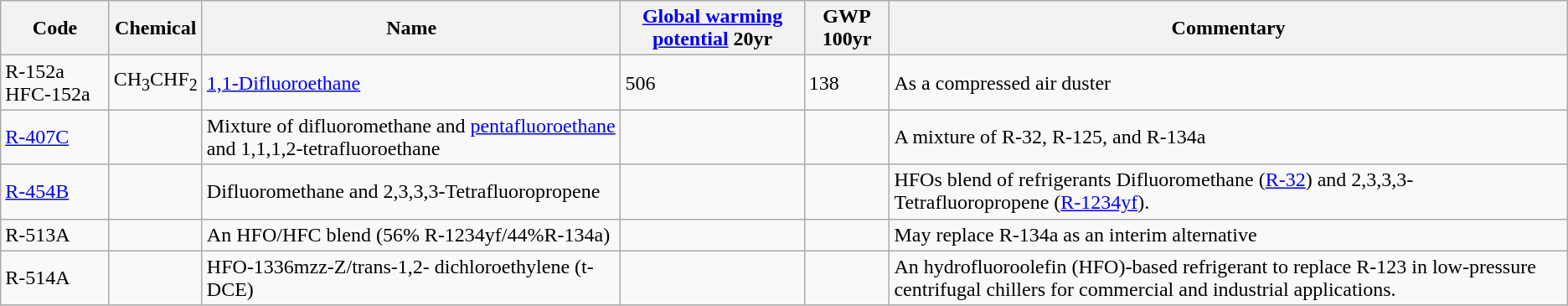<table class="wikitable sortable">
<tr>
<th>Code</th>
<th>Chemical</th>
<th>Name</th>
<th><a href='#'>Global warming potential</a> 20yr</th>
<th>GWP 100yr</th>
<th>Commentary</th>
</tr>
<tr>
<td>R-152a HFC-152a</td>
<td>CH<sub>3</sub>CHF<sub>2</sub></td>
<td><a href='#'>1,1-Difluoroethane</a></td>
<td>506</td>
<td>138</td>
<td>As a compressed air duster</td>
</tr>
<tr>
<td><a href='#'>R-407C</a></td>
<td></td>
<td>Mixture of difluoromethane and <a href='#'>pentafluoroethane</a>  and 1,1,1,2-tetrafluoroethane</td>
<td></td>
<td></td>
<td>A mixture of R-32, R-125, and R-134a</td>
</tr>
<tr>
<td><a href='#'>R-454B</a></td>
<td></td>
<td>Difluoromethane and 2,3,3,3-Tetrafluoropropene</td>
<td></td>
<td></td>
<td>HFOs blend of refrigerants Difluoromethane (<a href='#'>R-32</a>) and 2,3,3,3-Tetrafluoropropene (<a href='#'>R-1234yf</a>).</td>
</tr>
<tr>
<td>R-513A</td>
<td></td>
<td>An HFO/HFC blend (56% R-1234yf/44%R-134a)</td>
<td></td>
<td></td>
<td>May replace R-134a as an interim alternative</td>
</tr>
<tr>
<td>R-514A</td>
<td></td>
<td>HFO-1336mzz-Z/trans-1,2- dichloroethylene (t-DCE)</td>
<td></td>
<td></td>
<td>An hydrofluoroolefin (HFO)-based refrigerant to replace R-123 in low-pressure centrifugal chillers for commercial and industrial applications.</td>
</tr>
</table>
